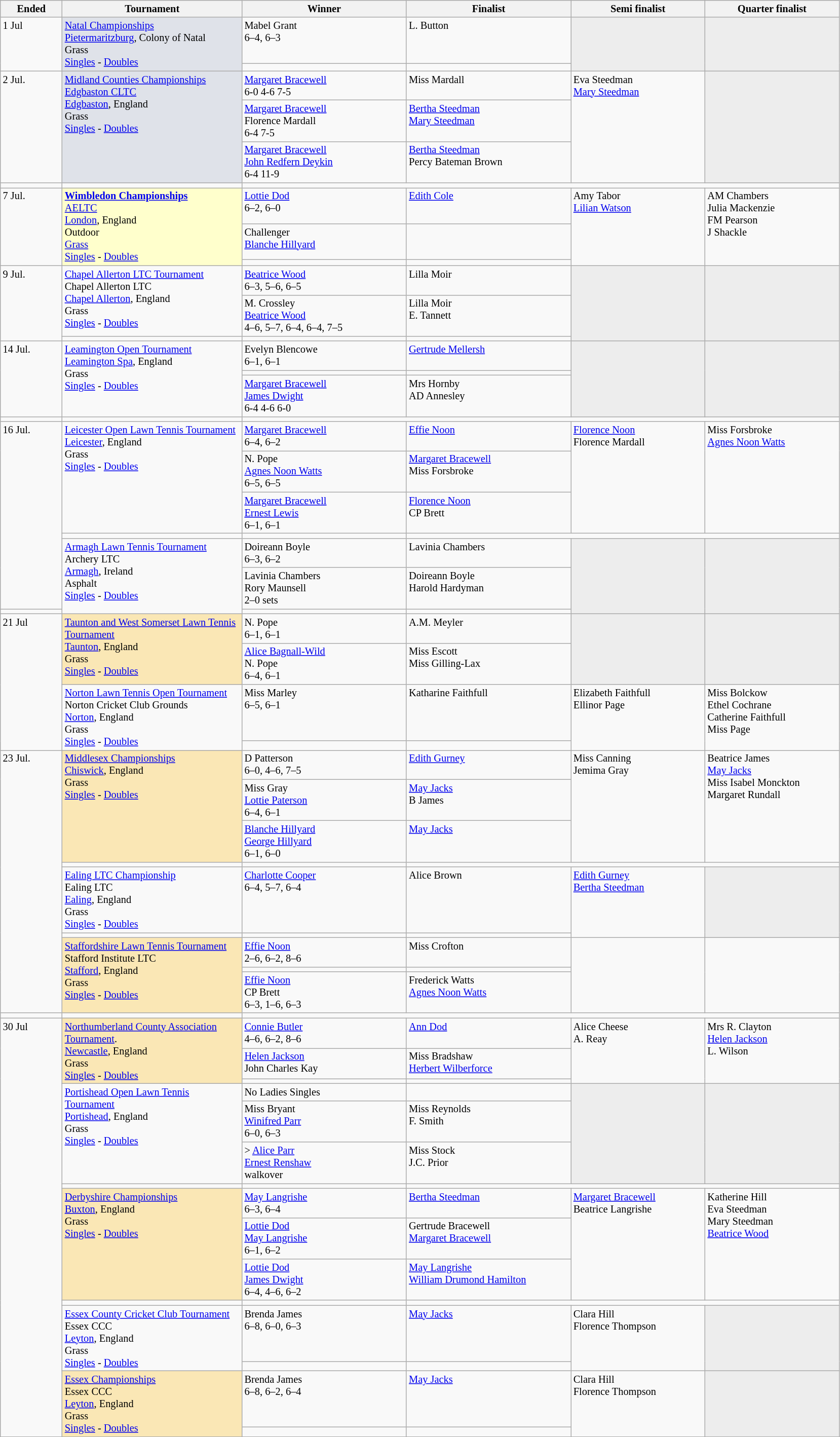<table class="wikitable" style="font-size:85%;">
<tr>
<th width="75">Ended</th>
<th width="230">Tournament</th>
<th width="210">Winner</th>
<th width="210">Finalist</th>
<th width="170">Semi finalist</th>
<th width="170">Quarter finalist</th>
</tr>
<tr valign=top>
<td rowspan=2>1 Jul</td>
<td style="background:#dfe2e9" rowspan=2><a href='#'>Natal Championships</a><br><a href='#'>Pietermaritzburg</a>, Colony of Natal<br>Grass<br><a href='#'>Singles</a> - <a href='#'>Doubles</a></td>
<td> Mabel Grant<br>6–4, 6–3</td>
<td> L. Button</td>
<td style="background:#ededed;" rowspan=2></td>
<td style="background:#ededed;" rowspan=2></td>
</tr>
<tr valign=top>
<td></td>
<td></td>
</tr>
<tr valign=top>
<td rowspan=3>2 Jul.</td>
<td style="background:#dfe2e9" rowspan=3><a href='#'>Midland Counties Championships</a><br><a href='#'>Edgbaston CLTC</a><br><a href='#'>Edgbaston</a>, England<br>Grass<br><a href='#'>Singles</a> - <a href='#'>Doubles</a></td>
<td> <a href='#'>Margaret Bracewell</a><br>6-0 4-6 7-5</td>
<td> Miss Mardall</td>
<td rowspan=3> Eva Steedman<br> <a href='#'>Mary Steedman</a></td>
<td style="background:#ededed;" rowspan=3></td>
</tr>
<tr valign=top>
<td> <a href='#'>Margaret Bracewell</a><br> Florence Mardall<br>6-4 7-5</td>
<td> <a href='#'>Bertha Steedman</a><br> <a href='#'>Mary Steedman</a></td>
</tr>
<tr valign=top>
<td> <a href='#'>Margaret Bracewell</a><br> <a href='#'>John Redfern Deykin</a><br>6-4 11-9</td>
<td> <a href='#'>Bertha Steedman</a><br> Percy Bateman Brown</td>
</tr>
<tr valign=top>
<td></td>
<td></td>
</tr>
<tr valign=top>
<td rowspan=3>7 Jul.</td>
<td style="background:#ffc;" rowspan=3><strong><a href='#'>Wimbledon Championships</a></strong><br><a href='#'>AELTC</a><br><a href='#'>London</a>, England<br>Outdoor<br><a href='#'>Grass</a><br><a href='#'>Singles</a> - <a href='#'>Doubles</a></td>
<td>  <a href='#'>Lottie Dod</a><br>6–2, 6–0</td>
<td> <a href='#'>Edith Cole</a></td>
<td rowspan=3> Amy Tabor<br> <a href='#'>Lilian Watson</a></td>
<td rowspan=3>  AM Chambers<br> Julia Mackenzie<br>  FM Pearson<br> J Shackle</td>
</tr>
<tr valign=top>
<td>Challenger<br> <a href='#'>Blanche Hillyard</a></td>
</tr>
<tr valign=top>
<td></td>
<td></td>
</tr>
<tr valign=top>
<td rowspan=3>9 Jul.</td>
<td rowspan=2><a href='#'>Chapel Allerton LTC Tournament</a><br>Chapel Allerton LTC<br><a href='#'>Chapel Allerton</a>, England<br>Grass<br><a href='#'>Singles</a> - <a href='#'>Doubles</a></td>
<td> <a href='#'>Beatrice Wood</a><br>6–3, 5–6, 6–5</td>
<td> Lilla Moir</td>
<td style="background:#ededed;" rowspan=3></td>
<td style="background:#ededed;" rowspan=3></td>
</tr>
<tr valign=top>
<td> M. Crossley<br> <a href='#'>Beatrice Wood</a><br>4–6, 5–7, 6–4, 6–4, 7–5</td>
<td> Lilla Moir<br> E. Tannett</td>
</tr>
<tr valign=top>
<td></td>
<td></td>
</tr>
<tr valign=top>
<td rowspan=3>14 Jul.</td>
<td rowspan=3><a href='#'>Leamington Open Tournament</a><br><a href='#'>Leamington Spa</a>, England<br>Grass<br><a href='#'>Singles</a> - <a href='#'>Doubles</a></td>
<td> Evelyn Blencowe<br>6–1, 6–1</td>
<td> <a href='#'>Gertrude Mellersh</a></td>
<td style="background:#ededed;" rowspan=3></td>
<td style="background:#ededed;" rowspan=3></td>
</tr>
<tr valign=top>
<td></td>
<td></td>
</tr>
<tr valign=top>
<td> <a href='#'>Margaret Bracewell</a><br> <a href='#'>James Dwight</a><br>6-4 4-6 6-0</td>
<td> Mrs Hornby<br> AD Annesley</td>
</tr>
<tr valign=top>
<td></td>
<td></td>
</tr>
<tr valign=top>
<td rowspan=6>16 Jul.</td>
<td rowspan=3><a href='#'>Leicester Open Lawn Tennis Tournament</a><br><a href='#'>Leicester</a>, England<br>Grass<br><a href='#'>Singles</a> - <a href='#'>Doubles</a></td>
<td> <a href='#'>Margaret Bracewell</a><br>6–4, 6–2</td>
<td> <a href='#'>Effie Noon</a></td>
<td rowspan=3> <a href='#'>Florence Noon</a> <br> Florence Mardall</td>
<td rowspan=3> Miss Forsbroke<br> <a href='#'>Agnes Noon Watts</a></td>
</tr>
<tr valign=top>
<td> N. Pope<br> <a href='#'>Agnes Noon Watts</a><br>6–5, 6–5</td>
<td> <a href='#'>Margaret Bracewell</a><br> Miss Forsbroke</td>
</tr>
<tr valign=top>
<td> <a href='#'>Margaret Bracewell</a><br> <a href='#'>Ernest Lewis</a><br>6–1, 6–1</td>
<td> <a href='#'>Florence Noon</a><br> CP Brett</td>
</tr>
<tr valign=top>
<td></td>
<td></td>
</tr>
<tr valign=top>
<td rowspan=3><a href='#'>Armagh Lawn Tennis Tournament</a><br> Archery LTC<br><a href='#'>Armagh</a>, Ireland<br>Asphalt<br><a href='#'>Singles</a> - <a href='#'>Doubles</a></td>
<td> Doireann Boyle<br>6–3, 6–2</td>
<td> Lavinia Chambers</td>
<td style="background:#ededed;" rowspan=3></td>
<td style="background:#ededed;" rowspan=3></td>
</tr>
<tr valign=top>
<td> Lavinia Chambers<br>  Rory Maunsell<br>2–0 sets</td>
<td> Doireann Boyle<br> Harold Hardyman</td>
</tr>
<tr valign=top>
<td></td>
<td></td>
</tr>
<tr valign=top>
<td rowspan=4>21 Jul</td>
<td style="background:#fae7b5" rowspan=2><a href='#'>Taunton and West Somerset Lawn Tennis Tournament</a><br><a href='#'>Taunton</a>, England<br>Grass<br><a href='#'>Singles</a> - <a href='#'>Doubles</a></td>
<td> N. Pope<br>6–1, 6–1</td>
<td> A.M. Meyler</td>
<td style="background:#ededed;" rowspan=2></td>
<td style="background:#ededed;" rowspan=2></td>
</tr>
<tr valign=top>
<td> <a href='#'>Alice Bagnall-Wild</a><br> N. Pope<br>6–4, 6–1</td>
<td> Miss Escott<br> Miss Gilling-Lax</td>
</tr>
<tr valign=top>
<td rowspan=2><a href='#'>Norton Lawn Tennis Open Tournament</a><br>Norton Cricket Club Grounds<br><a href='#'>Norton</a>, England<br>Grass<br><a href='#'>Singles</a> - <a href='#'>Doubles</a></td>
<td> Miss Marley <br>6–5, 6–1</td>
<td> Katharine Faithfull</td>
<td rowspan=2> Elizabeth Faithfull <br> Ellinor Page</td>
<td rowspan=2> Miss Bolckow<br> Ethel Cochrane <br> Catherine Faithfull <br> Miss Page</td>
</tr>
<tr valign=top>
<td></td>
<td></td>
</tr>
<tr valign=top>
<td rowspan=9>23 Jul.</td>
<td style="background:#fae7b5" rowspan=3><a href='#'>Middlesex Championships</a><br><a href='#'>Chiswick</a>, England<br>Grass<br><a href='#'>Singles</a> - <a href='#'>Doubles</a></td>
<td> D Patterson<br>6–0, 4–6, 7–5</td>
<td> <a href='#'>Edith Gurney</a></td>
<td rowspan=3> Miss Canning <br> Jemima Gray</td>
<td rowspan=3> Beatrice James<br> <a href='#'>May Jacks</a><br>  Miss Isabel Monckton<br> Margaret Rundall</td>
</tr>
<tr valign=top>
<td> Miss Gray<br> <a href='#'>Lottie Paterson</a><br>6–4, 6–1</td>
<td> <a href='#'>May Jacks</a><br> B James</td>
</tr>
<tr valign=top>
<td> <a href='#'>Blanche Hillyard</a><br> <a href='#'>George Hillyard</a><br>6–1, 6–0</td>
<td> <a href='#'>May Jacks</a></td>
</tr>
<tr valign=top>
<td></td>
<td></td>
</tr>
<tr valign=top>
<td><a href='#'>Ealing LTC Championship</a><br>Ealing LTC<br><a href='#'>Ealing</a>, England<br>Grass <br><a href='#'>Singles</a> - <a href='#'>Doubles</a></td>
<td> <a href='#'>Charlotte Cooper</a><br>6–4, 5–7, 6–4</td>
<td> Alice Brown</td>
<td rowspan=2> <a href='#'>Edith Gurney</a> <br> <a href='#'>Bertha Steedman</a></td>
<td style="background:#ededed;" rowspan=2></td>
</tr>
<tr valign=top>
<td></td>
<td></td>
</tr>
<tr valign=top>
<td style="background:#fae7b5" rowspan=3><a href='#'>Staffordshire Lawn Tennis Tournament</a><br>Stafford Institute LTC<br><a href='#'>Stafford</a>, England<br>Grass<br><a href='#'>Singles</a> - <a href='#'>Doubles</a></td>
<td> <a href='#'>Effie Noon</a><br>2–6, 6–2, 8–6</td>
<td> Miss Crofton</td>
<td rowspan=3></td>
<td rowspan=3></td>
</tr>
<tr valign=top>
<td></td>
<td></td>
</tr>
<tr valign=top>
<td> <a href='#'>Effie Noon</a><br> CP Brett<br>6–3, 1–6, 6–3</td>
<td> Frederick Watts<br> <a href='#'>Agnes Noon Watts</a></td>
</tr>
<tr valign=top>
<td></td>
<td></td>
</tr>
<tr valign=top>
<td rowspan=16>30 Jul</td>
<td style="background:#fae7b5" rowspan=3><a href='#'>Northumberland County Association Tournament</a>.<br> <a href='#'>Newcastle</a>, England<br>Grass<br><a href='#'>Singles</a> - <a href='#'>Doubles</a></td>
<td> <a href='#'>Connie Butler</a><br>4–6, 6–2, 8–6</td>
<td> <a href='#'>Ann Dod</a></td>
<td rowspan=3> Alice Cheese<br> A. Reay</td>
<td rowspan=3> Mrs R. Clayton <br> <a href='#'>Helen Jackson</a>  <br> L. Wilson</td>
</tr>
<tr valign=top>
<td> <a href='#'>Helen Jackson</a><br> John Charles Kay<br></td>
<td> Miss Bradshaw<br> <a href='#'>Herbert Wilberforce</a></td>
</tr>
<tr valign=top>
<td></td>
<td></td>
</tr>
<tr valign=top>
<td rowspan=3><a href='#'>Portishead Open Lawn Tennis Tournament</a><br><a href='#'>Portishead</a>,  England<br>Grass<br><a href='#'>Singles</a> - <a href='#'>Doubles</a></td>
<td>No Ladies Singles</td>
<td></td>
<td style="background:#ededed;" rowspan=3></td>
<td style="background:#ededed;" rowspan=3></td>
</tr>
<tr valign=top>
<td> Miss Bryant<br> <a href='#'>Winifred Parr</a><br>6–0, 6–3</td>
<td> Miss Reynolds<br> F. Smith</td>
</tr>
<tr valign=top>
<td>> <a href='#'>Alice Parr</a><br> <a href='#'>Ernest Renshaw</a><br>walkover</td>
<td> Miss Stock<br> J.C. Prior</td>
</tr>
<tr valign=top>
<td></td>
<td></td>
</tr>
<tr valign=top>
<td style="background:#fae7b5" rowspan=3><a href='#'>Derbyshire Championships</a><br><a href='#'>Buxton</a>, England<br>Grass<br><a href='#'>Singles</a> - <a href='#'>Doubles</a></td>
<td> <a href='#'>May Langrishe</a><br>6–3, 6–4</td>
<td> <a href='#'>Bertha Steedman</a></td>
<td rowspan=3> <a href='#'>Margaret Bracewell</a> <br>   Beatrice Langrishe</td>
<td rowspan=3> Katherine Hill <br> Eva Steedman<br>  Mary Steedman <br> <a href='#'>Beatrice Wood</a></td>
</tr>
<tr valign=top>
<td> <a href='#'>Lottie Dod</a><br> <a href='#'>May Langrishe</a><br>6–1, 6–2</td>
<td> Gertrude Bracewell<br> <a href='#'>Margaret Bracewell</a></td>
</tr>
<tr valign=top>
<td> <a href='#'>Lottie Dod</a><br> <a href='#'>James Dwight</a><br>6–4, 4–6, 6–2</td>
<td> <a href='#'>May Langrishe</a><br> <a href='#'>William Drumond Hamilton</a></td>
</tr>
<tr valign=top>
<td></td>
<td></td>
</tr>
<tr valign=top>
<td rowspan=2><a href='#'>Essex County Cricket Club Tournament</a><br>Essex CCC<br><a href='#'>Leyton</a>, England<br>Grass<br><a href='#'>Singles</a> - <a href='#'>Doubles</a></td>
<td> Brenda James<br>6–8, 6–0, 6–3</td>
<td> <a href='#'>May Jacks</a></td>
<td rowspan=2> Clara Hill<br> Florence Thompson</td>
<td style="background:#ededed;" rowspan=2></td>
</tr>
<tr valign=top>
<td></td>
<td></td>
</tr>
<tr valign=top>
<td style="background:#fae7b5"  rowspan=2><a href='#'>Essex Championships</a><br>Essex CCC<br><a href='#'>Leyton</a>, England<br>Grass<br><a href='#'>Singles</a> - <a href='#'>Doubles</a></td>
<td> Brenda James<br>6–8, 6–2, 6–4</td>
<td> <a href='#'>May Jacks</a></td>
<td rowspan=2> Clara Hill<br> Florence Thompson</td>
<td style="background:#ededed;" rowspan=2></td>
</tr>
<tr valign=top>
<td></td>
<td></td>
</tr>
<tr valign=top>
</tr>
</table>
